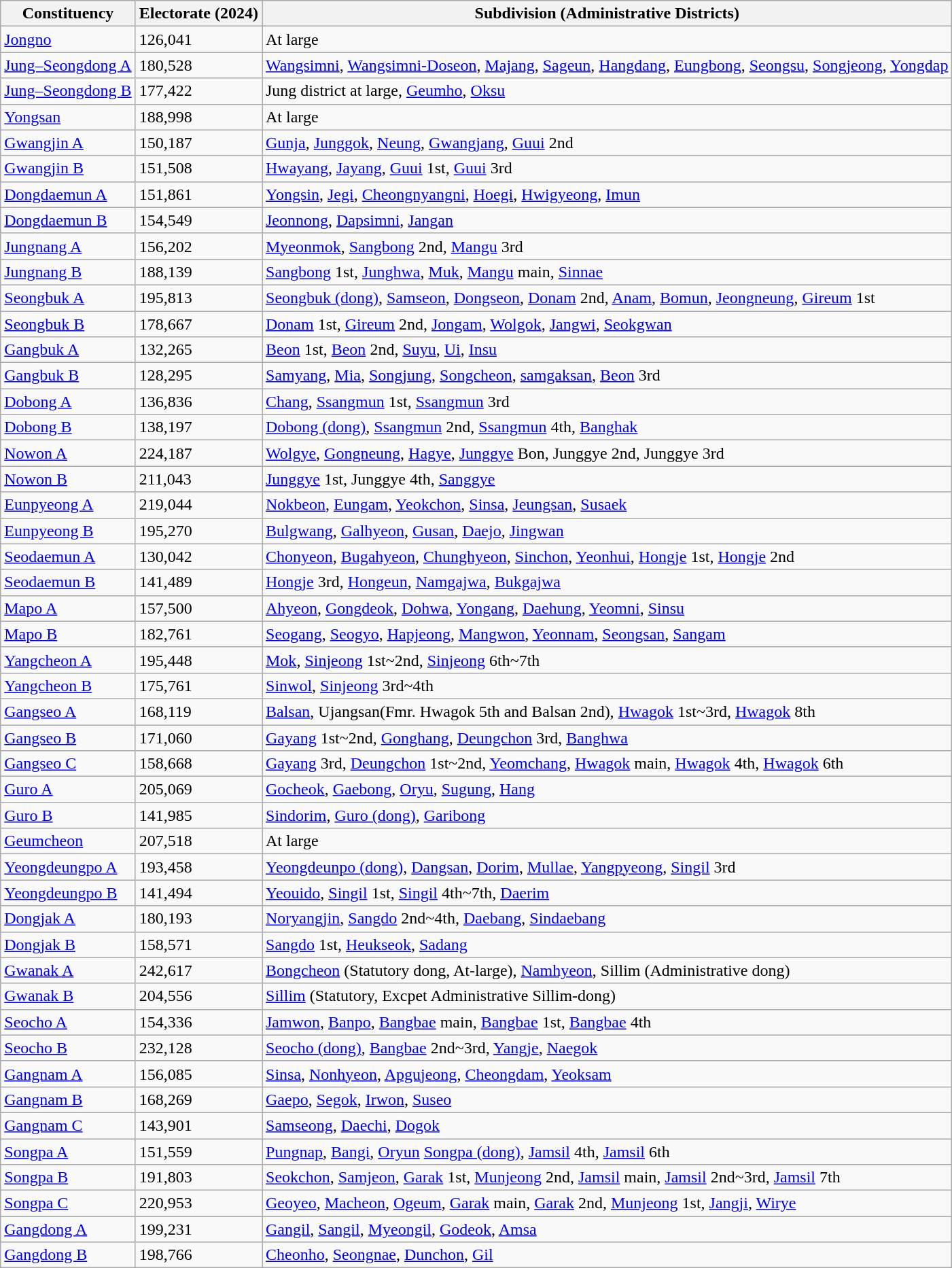<table class="wikitable sortable">
<tr>
<th>Constituency</th>
<th>Electorate (2024)</th>
<th>Subdivision (Administrative Districts)</th>
</tr>
<tr>
<td><a href='#'>Jongno</a></td>
<td>126,041</td>
<td>At large</td>
</tr>
<tr>
<td><a href='#'>Jung–Seongdong A</a></td>
<td>180,528</td>
<td><a href='#'>Wangsimni</a>, <a href='#'>Wangsimni-Doseon</a>, <a href='#'>Majang</a>, <a href='#'>Sageun</a>, <a href='#'>Hangdang</a>, <a href='#'>Eungbong</a>, <a href='#'>Seongsu</a>, <a href='#'>Songjeong</a>, <a href='#'>Yongdap</a></td>
</tr>
<tr>
<td><a href='#'>Jung–Seongdong B</a></td>
<td>177,422</td>
<td>Jung district at large, <a href='#'>Geumho</a>, <a href='#'>Oksu</a></td>
</tr>
<tr>
<td><a href='#'>Yongsan</a></td>
<td>188,998</td>
<td>At large</td>
</tr>
<tr>
<td><a href='#'>Gwangjin A</a></td>
<td>150,187</td>
<td><a href='#'>Gunja</a>, <a href='#'>Junggok</a>, <a href='#'>Neung</a>, <a href='#'>Gwangjang</a>, <a href='#'>Guui</a> 2nd</td>
</tr>
<tr>
<td><a href='#'>Gwangjin B</a></td>
<td>151,508</td>
<td><a href='#'>Hwayang</a>, <a href='#'>Jayang</a>, <a href='#'>Guui</a> 1st, <a href='#'>Guui</a> 3rd</td>
</tr>
<tr>
<td><a href='#'>Dongdaemun A</a></td>
<td>151,861</td>
<td><a href='#'>Yongsin</a>, <a href='#'>Jegi</a>, <a href='#'>Cheongnyangni</a>, <a href='#'>Hoegi</a>, <a href='#'>Hwigyeong</a>, <a href='#'>Imun</a></td>
</tr>
<tr>
<td><a href='#'>Dongdaemun B</a></td>
<td>154,549</td>
<td><a href='#'>Jeonnong</a>, <a href='#'>Dapsimni</a>, <a href='#'>Jangan</a></td>
</tr>
<tr>
<td><a href='#'>Jungnang A</a></td>
<td>156,202</td>
<td><a href='#'>Myeonmok</a>, <a href='#'>Sangbong</a> 2nd, <a href='#'>Mangu</a> 3rd</td>
</tr>
<tr>
<td><a href='#'>Jungnang B</a></td>
<td>188,139</td>
<td><a href='#'>Sangbong</a> 1st, <a href='#'>Junghwa</a>, <a href='#'>Muk</a>, <a href='#'>Mangu</a> main, <a href='#'>Sinnae</a></td>
</tr>
<tr>
<td><a href='#'>Seongbuk A</a></td>
<td>195,813</td>
<td><a href='#'>Seongbuk (dong)</a>, <a href='#'>Samseon</a>, <a href='#'>Dongseon</a>, <a href='#'>Donam</a> 2nd, <a href='#'>Anam</a>, <a href='#'>Bomun</a>, <a href='#'>Jeongneung</a>, <a href='#'>Gireum</a> 1st</td>
</tr>
<tr>
<td><a href='#'>Seongbuk B</a></td>
<td>178,667</td>
<td><a href='#'>Donam</a> 1st, <a href='#'>Gireum</a> 2nd, <a href='#'>Jongam</a>, <a href='#'>Wolgok</a>, <a href='#'>Jangwi</a>, <a href='#'>Seokgwan</a></td>
</tr>
<tr>
<td><a href='#'>Gangbuk A</a></td>
<td>132,265</td>
<td><a href='#'>Beon</a> 1st, <a href='#'>Beon</a> 2nd, <a href='#'>Suyu</a>, <a href='#'>Ui</a>, <a href='#'>Insu</a></td>
</tr>
<tr>
<td><a href='#'>Gangbuk B</a></td>
<td>128,295</td>
<td><a href='#'>Samyang</a>, <a href='#'>Mia</a>, <a href='#'>Songjung</a>, <a href='#'>Songcheon</a>, <a href='#'>samgaksan</a>, <a href='#'>Beon</a> 3rd</td>
</tr>
<tr>
<td><a href='#'>Dobong A</a></td>
<td>136,836</td>
<td><a href='#'>Chang</a>, <a href='#'>Ssangmun</a> 1st, <a href='#'>Ssangmun</a> 3rd</td>
</tr>
<tr>
<td><a href='#'>Dobong B</a></td>
<td>138,197</td>
<td><a href='#'>Dobong (dong)</a>, <a href='#'>Ssangmun</a> 2nd, <a href='#'>Ssangmun</a> 4th, <a href='#'>Banghak</a></td>
</tr>
<tr>
<td><a href='#'>Nowon A</a></td>
<td>224,187</td>
<td><a href='#'>Wolgye</a>, <a href='#'>Gongneung</a>, <a href='#'>Hagye</a>, <a href='#'>Junggye</a> Bon, Junggye 2nd, Junggye 3rd</td>
</tr>
<tr>
<td><a href='#'>Nowon B</a></td>
<td>211,043</td>
<td><a href='#'>Junggye</a> 1st, Junggye 4th, <a href='#'>Sanggye</a></td>
</tr>
<tr>
<td><a href='#'>Eunpyeong A</a></td>
<td>219,044</td>
<td><a href='#'>Nokbeon</a>, <a href='#'>Eungam</a>, <a href='#'>Yeokchon</a>, <a href='#'>Sinsa</a>, <a href='#'>Jeungsan</a>, <a href='#'>Susaek</a></td>
</tr>
<tr>
<td><a href='#'>Eunpyeong B</a></td>
<td>195,270</td>
<td><a href='#'>Bulgwang</a>, <a href='#'>Galhyeon</a>, <a href='#'>Gusan</a>, <a href='#'>Daejo</a>, <a href='#'>Jingwan</a></td>
</tr>
<tr>
<td><a href='#'>Seodaemun A</a></td>
<td>130,042</td>
<td><a href='#'>Chonyeon</a>, <a href='#'>Bugahyeon</a>, <a href='#'>Chunghyeon</a>, <a href='#'>Sinchon</a>, <a href='#'>Yeonhui</a>, <a href='#'>Hongje</a> 1st, <a href='#'>Hongje</a> 2nd</td>
</tr>
<tr>
<td><a href='#'>Seodaemun B</a></td>
<td>141,489</td>
<td><a href='#'>Hongje</a> 3rd, <a href='#'>Hongeun</a>, <a href='#'>Namgajwa</a>, <a href='#'>Bukgajwa</a></td>
</tr>
<tr>
<td><a href='#'>Mapo A</a></td>
<td>157,500</td>
<td><a href='#'>Ahyeon</a>, <a href='#'>Gongdeok</a>, <a href='#'>Dohwa</a>, <a href='#'>Yongang</a>, <a href='#'>Daehung</a>, <a href='#'>Yeomni</a>, <a href='#'>Sinsu</a></td>
</tr>
<tr>
<td><a href='#'>Mapo B</a></td>
<td>182,761</td>
<td><a href='#'>Seogang</a>, <a href='#'>Seogyo</a>, <a href='#'>Hapjeong</a>, <a href='#'>Mangwon</a>, <a href='#'>Yeonnam</a>, <a href='#'>Seongsan</a>, <a href='#'>Sangam</a></td>
</tr>
<tr>
<td><a href='#'>Yangcheon A</a></td>
<td>195,448</td>
<td><a href='#'>Mok</a>, <a href='#'>Sinjeong</a> 1st~2nd, <a href='#'>Sinjeong</a> 6th~7th</td>
</tr>
<tr>
<td><a href='#'>Yangcheon B</a></td>
<td>175,761</td>
<td><a href='#'>Sinwol</a>, <a href='#'>Sinjeong</a> 3rd~4th</td>
</tr>
<tr>
<td><a href='#'>Gangseo A</a></td>
<td>168,119</td>
<td><a href='#'>Balsan</a>, Ujangsan(Fmr. Hwagok 5th and Balsan 2nd), <a href='#'>Hwagok</a> 1st~3rd, <a href='#'>Hwagok</a> 8th</td>
</tr>
<tr>
<td><a href='#'>Gangseo B</a></td>
<td>171,060</td>
<td><a href='#'>Gayang</a> 1st~2nd, <a href='#'>Gonghang</a>, <a href='#'>Deungchon</a> 3rd, <a href='#'>Banghwa</a></td>
</tr>
<tr>
<td><a href='#'>Gangseo C</a></td>
<td>158,668</td>
<td><a href='#'>Gayang</a> 3rd, <a href='#'>Deungchon</a> 1st~2nd, <a href='#'>Yeomchang</a>, <a href='#'>Hwagok</a> main, <a href='#'>Hwagok</a> 4th, <a href='#'>Hwagok</a> 6th</td>
</tr>
<tr>
<td><a href='#'>Guro A</a></td>
<td>205,069</td>
<td><a href='#'>Gocheok</a>, <a href='#'>Gaebong</a>, <a href='#'>Oryu</a>, <a href='#'>Sugung</a>, <a href='#'>Hang</a></td>
</tr>
<tr>
<td><a href='#'>Guro B</a></td>
<td>141,985</td>
<td><a href='#'>Sindorim</a>, <a href='#'>Guro (dong)</a>, <a href='#'>Garibong</a></td>
</tr>
<tr>
<td><a href='#'>Geumcheon</a></td>
<td>207,518</td>
<td>At large</td>
</tr>
<tr>
<td><a href='#'>Yeongdeungpo A</a></td>
<td>193,458</td>
<td><a href='#'>Yeongdeunpo (dong)</a>, <a href='#'>Dangsan</a>, <a href='#'>Dorim</a>, <a href='#'>Mullae</a>, <a href='#'>Yangpyeong</a>, <a href='#'>Singil</a> 3rd</td>
</tr>
<tr>
<td><a href='#'>Yeongdeungpo B</a></td>
<td>141,494</td>
<td><a href='#'>Yeouido</a>, <a href='#'>Singil</a> 1st, <a href='#'>Singil</a> 4th~7th, <a href='#'>Daerim</a></td>
</tr>
<tr>
<td><a href='#'>Dongjak A</a></td>
<td>180,193</td>
<td><a href='#'>Noryangjin</a>, <a href='#'>Sangdo</a> 2nd~4th, <a href='#'>Daebang</a>, <a href='#'>Sindaebang</a></td>
</tr>
<tr>
<td><a href='#'>Dongjak B</a></td>
<td>158,571</td>
<td><a href='#'>Sangdo</a> 1st, <a href='#'>Heukseok</a>, <a href='#'>Sadang</a></td>
</tr>
<tr>
<td><a href='#'>Gwanak A</a></td>
<td>242,617</td>
<td><a href='#'>Bongcheon</a> (Statutory dong, At-large), <a href='#'>Namhyeon</a>, Sillim (Administrative dong)</td>
</tr>
<tr>
<td><a href='#'>Gwanak B</a></td>
<td>204,556</td>
<td><a href='#'>Sillim</a> (Statutory, Excpet Administrative Sillim-dong)</td>
</tr>
<tr>
<td><a href='#'>Seocho A</a></td>
<td>154,336</td>
<td><a href='#'>Jamwon</a>, <a href='#'>Banpo</a>, <a href='#'>Bangbae</a> main, <a href='#'>Bangbae</a> 1st, <a href='#'>Bangbae</a> 4th</td>
</tr>
<tr>
<td><a href='#'>Seocho B</a></td>
<td>232,128</td>
<td><a href='#'>Seocho (dong)</a>, <a href='#'>Bangbae</a> 2nd~3rd, <a href='#'>Yangje</a>, <a href='#'>Naegok</a></td>
</tr>
<tr>
<td><a href='#'>Gangnam A</a></td>
<td>156,085</td>
<td><a href='#'>Sinsa</a>, <a href='#'>Nonhyeon</a>, <a href='#'>Apgujeong</a>, <a href='#'>Cheongdam</a>, <a href='#'>Yeoksam</a></td>
</tr>
<tr>
<td><a href='#'>Gangnam B</a></td>
<td>168,269</td>
<td><a href='#'>Gaepo</a>, <a href='#'>Segok</a>, <a href='#'>Irwon</a>, <a href='#'>Suseo</a></td>
</tr>
<tr>
<td><a href='#'>Gangnam C</a></td>
<td>143,901</td>
<td><a href='#'>Samseong</a>, <a href='#'>Daechi</a>, <a href='#'>Dogok</a></td>
</tr>
<tr>
<td><a href='#'>Songpa A</a></td>
<td>151,559</td>
<td><a href='#'>Pungnap</a>, <a href='#'>Bangi</a>, <a href='#'>Oryun</a> <a href='#'>Songpa (dong)</a>, <a href='#'>Jamsil</a> 4th, <a href='#'>Jamsil</a> 6th</td>
</tr>
<tr>
<td><a href='#'>Songpa B</a></td>
<td>191,803</td>
<td><a href='#'>Seokchon</a>, <a href='#'>Samjeon</a>, <a href='#'>Garak</a> 1st, <a href='#'>Munjeong</a> 2nd, <a href='#'>Jamsil</a> main, <a href='#'>Jamsil</a> 2nd~3rd, <a href='#'>Jamsil</a> 7th</td>
</tr>
<tr>
<td><a href='#'>Songpa C</a></td>
<td>220,953</td>
<td><a href='#'>Geoyeo</a>, <a href='#'>Macheon</a>, <a href='#'>Ogeum</a>, <a href='#'>Garak</a> main, <a href='#'>Garak</a> 2nd, <a href='#'>Munjeong</a> 1st, <a href='#'>Jangji</a>, <a href='#'>Wirye</a></td>
</tr>
<tr>
<td><a href='#'>Gangdong A</a></td>
<td>199,231</td>
<td><a href='#'>Gangil</a>, <a href='#'>Sangil</a>, <a href='#'>Myeongil</a>, <a href='#'>Godeok</a>, <a href='#'>Amsa</a></td>
</tr>
<tr>
<td><a href='#'>Gangdong B</a></td>
<td>198,766</td>
<td><a href='#'>Cheonho</a>, <a href='#'>Seongnae</a>, <a href='#'>Dunchon</a>, <a href='#'>Gil</a></td>
</tr>
</table>
